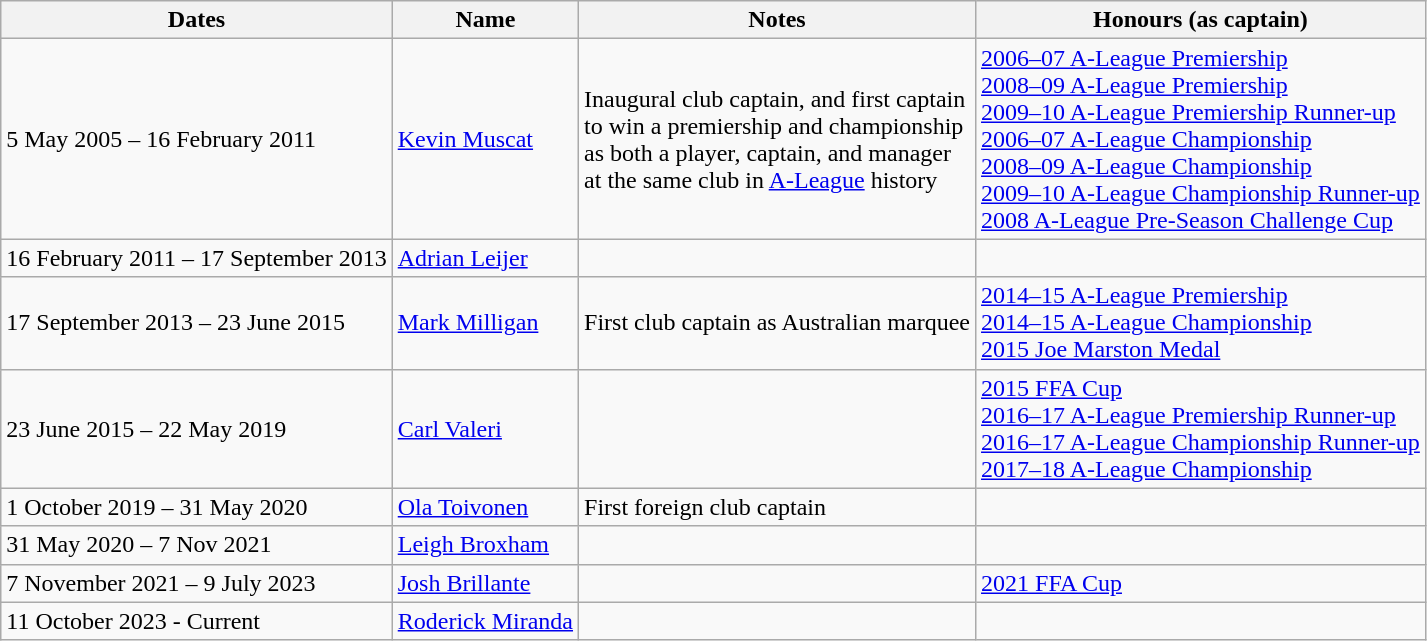<table class="wikitable">
<tr>
<th>Dates</th>
<th>Name</th>
<th>Notes</th>
<th>Honours (as captain)</th>
</tr>
<tr>
<td>5 May 2005 – 16 February 2011</td>
<td> <a href='#'>Kevin Muscat</a></td>
<td>Inaugural club captain, and first captain<br>to win a premiership and championship<br>as both a player, captain, and manager<br>at the same club in <a href='#'>A-League</a> history</td>
<td><a href='#'>2006–07 A-League Premiership</a> <br><a href='#'>2008–09 A-League Premiership</a><br><a href='#'>2009–10 A-League Premiership Runner-up</a><br><a href='#'>2006–07 A-League Championship</a><br><a href='#'>2008–09 A-League Championship</a><br><a href='#'>2009–10 A-League Championship Runner-up</a><br><a href='#'>2008 A-League Pre-Season Challenge Cup</a></td>
</tr>
<tr>
<td>16 February 2011 – 17 September 2013</td>
<td> <a href='#'>Adrian Leijer</a></td>
<td></td>
<td></td>
</tr>
<tr>
<td>17 September 2013 – 23 June 2015</td>
<td> <a href='#'>Mark Milligan</a></td>
<td>First club captain as Australian marquee</td>
<td><a href='#'>2014–15 A-League Premiership</a> <br> <a href='#'>2014–15 A-League Championship</a> <br> <a href='#'>2015 Joe Marston Medal</a></td>
</tr>
<tr>
<td>23 June 2015 – 22 May 2019</td>
<td> <a href='#'>Carl Valeri</a></td>
<td></td>
<td><a href='#'>2015 FFA Cup</a><br><a href='#'>2016–17 A-League Premiership Runner-up</a><br><a href='#'>2016–17 A-League Championship Runner-up</a><br><a href='#'>2017–18 A-League Championship</a></td>
</tr>
<tr>
<td>1 October 2019 – 31 May 2020</td>
<td> <a href='#'>Ola Toivonen</a></td>
<td>First foreign club captain</td>
<td></td>
</tr>
<tr>
<td>31 May 2020 – 7 Nov 2021</td>
<td> <a href='#'>Leigh Broxham</a></td>
<td></td>
<td></td>
</tr>
<tr>
<td>7 November 2021 – 9 July 2023</td>
<td> <a href='#'>Josh Brillante</a></td>
<td></td>
<td><a href='#'>2021 FFA Cup</a></td>
</tr>
<tr>
<td>11 October 2023 - Current</td>
<td> <a href='#'>Roderick Miranda</a></td>
<td></td>
<td></td>
</tr>
</table>
